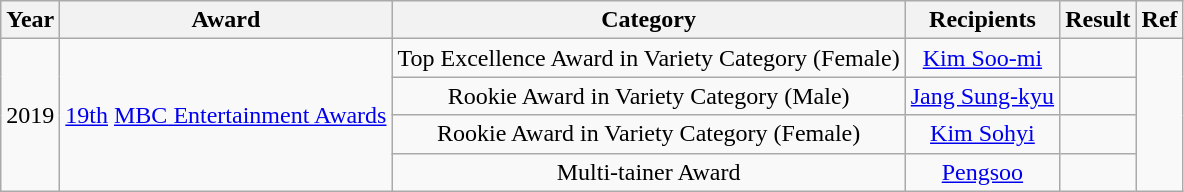<table class=wikitable style=text-align:center>
<tr>
<th>Year</th>
<th>Award</th>
<th>Category</th>
<th>Recipients</th>
<th>Result</th>
<th>Ref</th>
</tr>
<tr>
<td rowspan=4>2019</td>
<td rowspan=4><a href='#'>19th</a> <a href='#'>MBC Entertainment Awards</a></td>
<td>Top Excellence Award in Variety Category (Female)</td>
<td><a href='#'>Kim Soo-mi</a></td>
<td></td>
<td rowspan=4></td>
</tr>
<tr>
<td>Rookie Award in Variety Category (Male)</td>
<td><a href='#'>Jang Sung-kyu</a></td>
<td></td>
</tr>
<tr>
<td>Rookie Award in Variety Category (Female)</td>
<td><a href='#'>Kim Sohyi</a></td>
<td></td>
</tr>
<tr>
<td>Multi-tainer Award</td>
<td><a href='#'>Pengsoo</a></td>
<td></td>
</tr>
</table>
